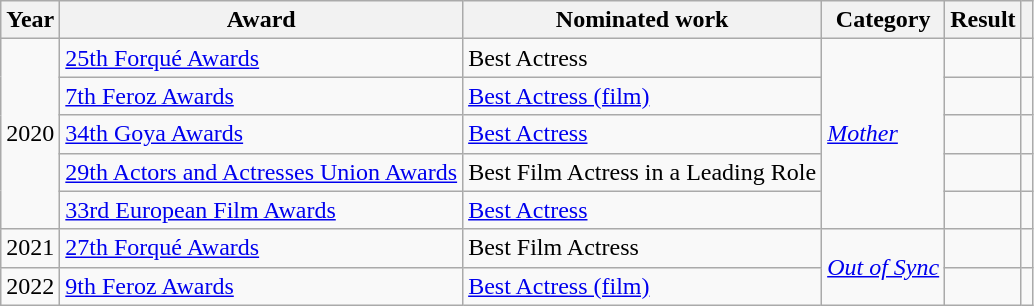<table class=wikitable>
<tr>
<th>Year</th>
<th>Award</th>
<th>Nominated work</th>
<th>Category</th>
<th>Result</th>
<th></th>
</tr>
<tr>
<td align = "center" rowspan = "5">2020</td>
<td><a href='#'>25th Forqué Awards</a></td>
<td>Best Actress</td>
<td rowspan = "5"><em><a href='#'>Mother</a></em></td>
<td></td>
<td align = "center"></td>
</tr>
<tr>
<td><a href='#'>7th Feroz Awards</a></td>
<td><a href='#'>Best Actress (film)</a></td>
<td></td>
<td align = "center"></td>
</tr>
<tr>
<td><a href='#'>34th Goya Awards</a></td>
<td><a href='#'>Best Actress</a></td>
<td></td>
<td align = "center"></td>
</tr>
<tr>
<td><a href='#'>29th Actors and Actresses Union Awards</a></td>
<td>Best Film Actress in a Leading Role</td>
<td></td>
<td align = "center"></td>
</tr>
<tr>
<td><a href='#'>33rd European Film Awards</a></td>
<td><a href='#'>Best Actress</a></td>
<td></td>
<td align = "center"></td>
</tr>
<tr>
<td align = "center">2021</td>
<td><a href='#'>27th Forqué Awards</a></td>
<td>Best Film Actress</td>
<td rowspan = "2"><em><a href='#'>Out of Sync</a></em></td>
<td></td>
<td align = "center"></td>
</tr>
<tr>
<td align = "center">2022</td>
<td><a href='#'>9th Feroz Awards</a></td>
<td><a href='#'>Best Actress (film)</a></td>
<td></td>
<td align = "center"></td>
</tr>
</table>
